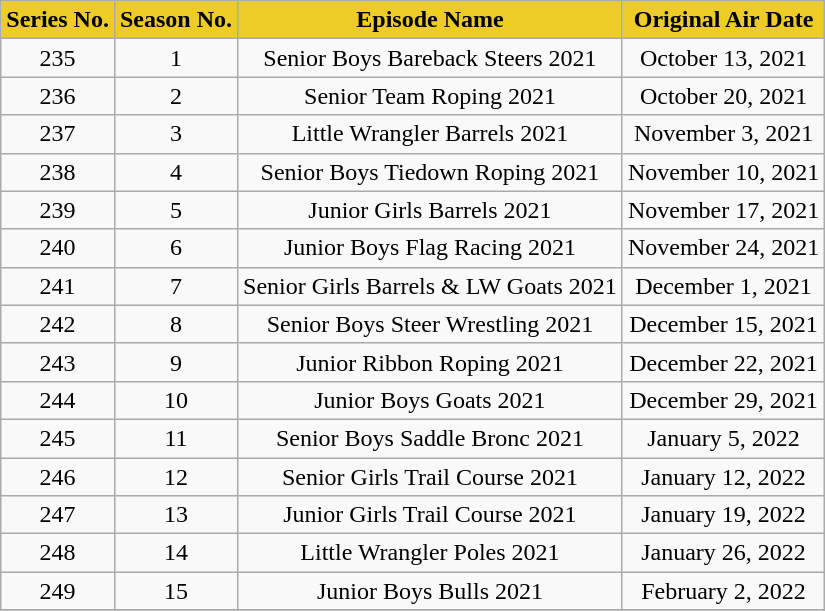<table class="wikitable" style="text-align:center">
<tr>
<th scope="col" style="background-color: #EDCC26;">Series No.</th>
<th scope="col" style="background-color: #EDCC26;">Season No.</th>
<th scope="col" style="background-color: #EDCC26;">Episode Name</th>
<th scope="col" style="background-color: #EDCC26;">Original Air Date</th>
</tr>
<tr>
<td>235</td>
<td>1</td>
<td>Senior Boys Bareback Steers 2021</td>
<td>October 13, 2021</td>
</tr>
<tr>
<td>236</td>
<td>2</td>
<td>Senior Team Roping 2021</td>
<td>October 20, 2021</td>
</tr>
<tr>
<td>237</td>
<td>3</td>
<td>Little Wrangler Barrels 2021</td>
<td>November 3, 2021</td>
</tr>
<tr>
<td>238</td>
<td>4</td>
<td>Senior Boys Tiedown Roping 2021</td>
<td>November 10, 2021</td>
</tr>
<tr>
<td>239</td>
<td>5</td>
<td>Junior Girls Barrels 2021</td>
<td>November 17, 2021</td>
</tr>
<tr>
<td>240</td>
<td>6</td>
<td>Junior Boys Flag Racing 2021</td>
<td>November 24, 2021</td>
</tr>
<tr>
<td>241</td>
<td>7</td>
<td>Senior Girls Barrels & LW Goats 2021</td>
<td>December 1, 2021</td>
</tr>
<tr>
<td>242</td>
<td>8</td>
<td>Senior Boys Steer Wrestling 2021</td>
<td>December 15, 2021</td>
</tr>
<tr>
<td>243</td>
<td>9</td>
<td>Junior Ribbon Roping 2021</td>
<td>December 22, 2021</td>
</tr>
<tr>
<td>244</td>
<td>10</td>
<td>Junior Boys Goats 2021</td>
<td>December 29, 2021</td>
</tr>
<tr>
<td>245</td>
<td>11</td>
<td>Senior Boys Saddle Bronc 2021</td>
<td>January 5, 2022</td>
</tr>
<tr>
<td>246</td>
<td>12</td>
<td>Senior Girls Trail Course 2021</td>
<td>January 12, 2022</td>
</tr>
<tr>
<td>247</td>
<td>13</td>
<td>Junior Girls Trail Course 2021</td>
<td>January 19, 2022</td>
</tr>
<tr>
<td>248</td>
<td>14</td>
<td>Little Wrangler Poles 2021</td>
<td>January 26, 2022</td>
</tr>
<tr>
<td>249</td>
<td>15</td>
<td>Junior Boys Bulls 2021</td>
<td>February 2, 2022</td>
</tr>
<tr>
</tr>
</table>
